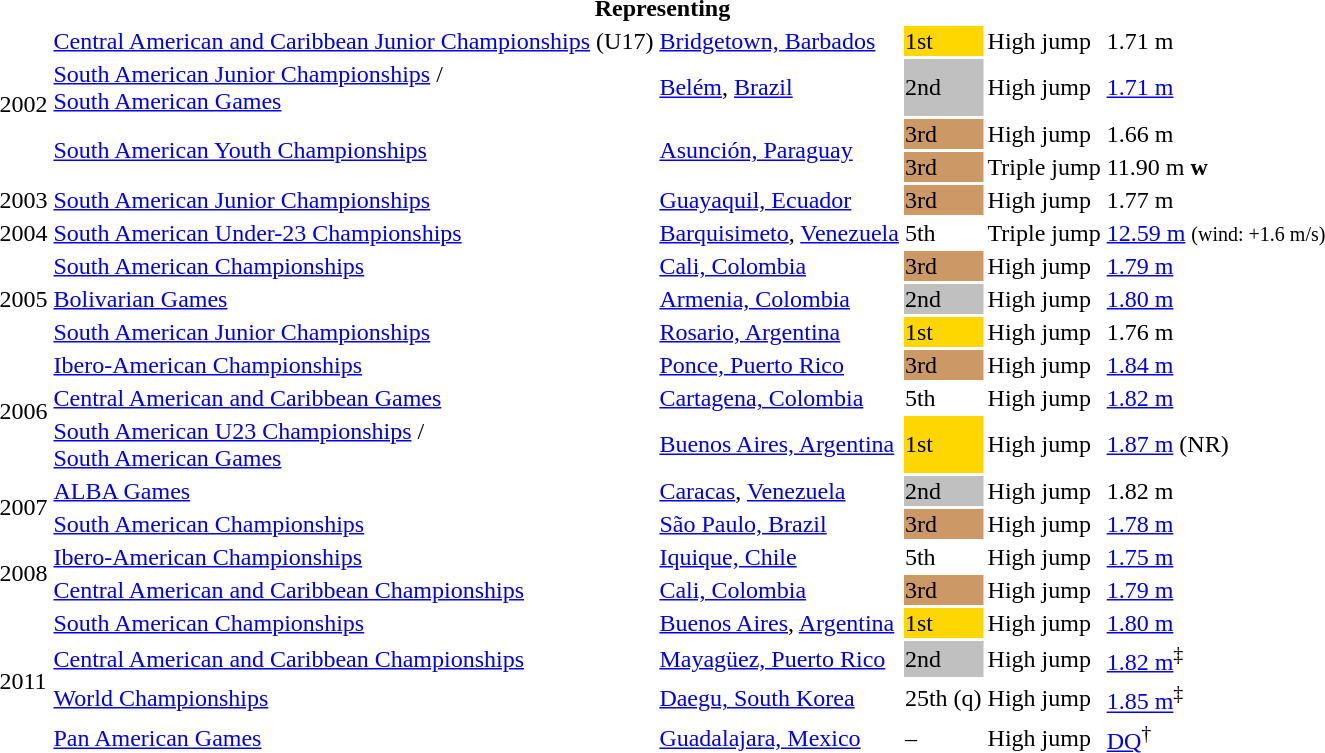<table>
<tr>
<th colspan="6">Representing </th>
</tr>
<tr>
<td rowspan=4>2002</td>
<td><a href='#'>Central American and Caribbean Junior Championships</a> (U17)</td>
<td><a href='#'>Bridgetown, Barbados</a></td>
<td bgcolor=gold>1st</td>
<td>High jump</td>
<td>1.71 m</td>
</tr>
<tr>
<td><a href='#'>South American Junior Championships</a> /<br> <a href='#'>South American Games</a></td>
<td><a href='#'>Belém</a>, <a href='#'>Brazil</a></td>
<td bgcolor=silver>2nd</td>
<td>High jump</td>
<td><a href='#'>1.71 m</a></td>
</tr>
<tr>
<td rowspan=2><a href='#'>South American Youth Championships</a></td>
<td rowspan=2><a href='#'>Asunción, Paraguay</a></td>
<td bgcolor=cc9966>3rd</td>
<td>High jump</td>
<td>1.66 m</td>
</tr>
<tr>
<td bgcolor=cc9966>3rd</td>
<td>Triple jump</td>
<td>11.90 m <strong>w</strong></td>
</tr>
<tr>
<td>2003</td>
<td><a href='#'>South American Junior Championships</a></td>
<td><a href='#'>Guayaquil, Ecuador</a></td>
<td bgcolor=cc9966>3rd</td>
<td>High jump</td>
<td>1.77 m</td>
</tr>
<tr>
<td>2004</td>
<td><a href='#'>South American Under-23 Championships</a></td>
<td><a href='#'>Barquisimeto</a>, <a href='#'>Venezuela</a></td>
<td>5th</td>
<td>Triple jump</td>
<td><a href='#'>12.59 m</a>  <small>(wind: +1.6 m/s)</small></td>
</tr>
<tr>
<td rowspan=3>2005</td>
<td><a href='#'>South American Championships</a></td>
<td><a href='#'>Cali, Colombia</a></td>
<td bgcolor=cc9966>3rd</td>
<td>High jump</td>
<td><a href='#'>1.79 m</a></td>
</tr>
<tr>
<td><a href='#'>Bolivarian Games</a></td>
<td><a href='#'>Armenia, Colombia</a></td>
<td bgcolor=silver>2nd</td>
<td>High jump</td>
<td><a href='#'>1.80 m</a></td>
</tr>
<tr>
<td><a href='#'>South American Junior Championships</a></td>
<td><a href='#'>Rosario, Argentina</a></td>
<td bgcolor=gold>1st</td>
<td>High jump</td>
<td>1.76 m</td>
</tr>
<tr>
<td rowspan=3>2006</td>
<td><a href='#'>Ibero-American Championships</a></td>
<td><a href='#'>Ponce, Puerto Rico</a></td>
<td bgcolor=cc9966>3rd</td>
<td>High jump</td>
<td><a href='#'>1.84 m</a></td>
</tr>
<tr>
<td><a href='#'>Central American and Caribbean Games</a></td>
<td><a href='#'>Cartagena, Colombia</a></td>
<td>5th</td>
<td>High jump</td>
<td><a href='#'>1.82 m</a></td>
</tr>
<tr>
<td><a href='#'>South American U23 Championships</a> /<br> <a href='#'>South American Games</a></td>
<td><a href='#'>Buenos Aires, Argentina</a></td>
<td bgcolor=gold>1st</td>
<td>High jump</td>
<td><a href='#'>1.87 m</a> (NR)</td>
</tr>
<tr>
<td rowspan=2>2007</td>
<td><a href='#'>ALBA Games</a></td>
<td><a href='#'>Caracas</a>, <a href='#'>Venezuela</a></td>
<td bgcolor=silver>2nd</td>
<td>High jump</td>
<td>1.82 m</td>
</tr>
<tr>
<td><a href='#'>South American Championships</a></td>
<td><a href='#'>São Paulo, Brazil</a></td>
<td bgcolor=cc9966>3rd</td>
<td>High jump</td>
<td><a href='#'>1.78 m</a></td>
</tr>
<tr>
<td rowspan=2>2008</td>
<td><a href='#'>Ibero-American Championships</a></td>
<td><a href='#'>Iquique, Chile</a></td>
<td>5th</td>
<td>High jump</td>
<td><a href='#'>1.75 m</a></td>
</tr>
<tr>
<td><a href='#'>Central American and Caribbean Championships</a></td>
<td><a href='#'>Cali, Colombia</a></td>
<td bgcolor=cc9966>3rd</td>
<td>High jump</td>
<td><a href='#'>1.79 m</a></td>
</tr>
<tr>
<td rowspan=4>2011</td>
<td><a href='#'>South American Championships</a></td>
<td><a href='#'>Buenos Aires</a>, <a href='#'>Argentina</a></td>
<td bgcolor=gold>1st</td>
<td>High jump</td>
<td><a href='#'>1.80 m</a></td>
</tr>
<tr>
<td><a href='#'>Central American and Caribbean Championships</a></td>
<td><a href='#'>Mayagüez, Puerto Rico</a></td>
<td bgcolor=silver>2nd</td>
<td>High jump</td>
<td><a href='#'>1.82 m</a><sup>‡</sup></td>
</tr>
<tr>
<td><a href='#'>World Championships</a></td>
<td><a href='#'>Daegu, South Korea</a></td>
<td>25th (q)</td>
<td>High jump</td>
<td><a href='#'>1.85 m</a><sup>‡</sup></td>
</tr>
<tr>
<td><a href='#'>Pan American Games</a></td>
<td><a href='#'>Guadalajara, Mexico</a></td>
<td>–</td>
<td>High jump</td>
<td><a href='#'>DQ</a><sup>†</sup></td>
</tr>
</table>
